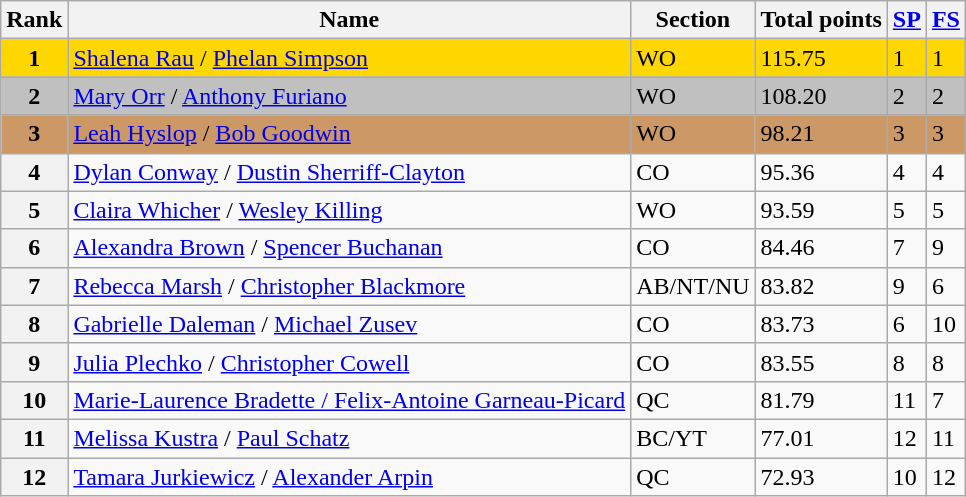<table class="wikitable sortable">
<tr>
<th>Rank</th>
<th>Name</th>
<th>Section</th>
<th>Total points</th>
<th><a href='#'>SP</a></th>
<th><a href='#'>FS</a></th>
</tr>
<tr bgcolor="gold">
<td align="center"><strong>1</strong></td>
<td><a href='#'>Shalena Rau</a> / <a href='#'>Phelan Simpson</a></td>
<td>WO</td>
<td>115.75</td>
<td>1</td>
<td>1</td>
</tr>
<tr bgcolor="silver">
<td align="center"><strong>2</strong></td>
<td><a href='#'>Mary Orr</a> / <a href='#'>Anthony Furiano</a></td>
<td>WO</td>
<td>108.20</td>
<td>2</td>
<td>2</td>
</tr>
<tr bgcolor="cc9966">
<td align="center"><strong>3</strong></td>
<td><a href='#'>Leah Hyslop</a> / <a href='#'>Bob Goodwin</a></td>
<td>WO</td>
<td>98.21</td>
<td>3</td>
<td>3</td>
</tr>
<tr>
<th>4</th>
<td><a href='#'>Dylan Conway</a> / <a href='#'>Dustin Sherriff-Clayton</a></td>
<td>CO</td>
<td>95.36</td>
<td>4</td>
<td>4</td>
</tr>
<tr>
<th>5</th>
<td><a href='#'>Claira Whicher</a> / <a href='#'>Wesley Killing</a></td>
<td>WO</td>
<td>93.59</td>
<td>5</td>
<td>5</td>
</tr>
<tr>
<th>6</th>
<td><a href='#'>Alexandra Brown</a> / <a href='#'>Spencer Buchanan</a></td>
<td>CO</td>
<td>84.46</td>
<td>7</td>
<td>9</td>
</tr>
<tr>
<th>7</th>
<td><a href='#'>Rebecca Marsh</a> / <a href='#'>Christopher Blackmore</a></td>
<td>AB/NT/NU</td>
<td>83.82</td>
<td>9</td>
<td>6</td>
</tr>
<tr>
<th>8</th>
<td><a href='#'>Gabrielle Daleman</a> / <a href='#'>Michael Zusev</a></td>
<td>CO</td>
<td>83.73</td>
<td>6</td>
<td>10</td>
</tr>
<tr>
<th>9</th>
<td><a href='#'>Julia Plechko</a> / <a href='#'>Christopher Cowell</a></td>
<td>CO</td>
<td>83.55</td>
<td>8</td>
<td>8</td>
</tr>
<tr>
<th>10</th>
<td><a href='#'>Marie-Laurence Bradette / Felix-Antoine Garneau-Picard</a></td>
<td>QC</td>
<td>81.79</td>
<td>11</td>
<td>7</td>
</tr>
<tr>
<th>11</th>
<td><a href='#'>Melissa Kustra</a> / <a href='#'>Paul Schatz</a></td>
<td>BC/YT</td>
<td>77.01</td>
<td>12</td>
<td>11</td>
</tr>
<tr>
<th>12</th>
<td><a href='#'>Tamara Jurkiewicz</a> / <a href='#'>Alexander Arpin</a></td>
<td>QC</td>
<td>72.93</td>
<td>10</td>
<td>12</td>
</tr>
</table>
